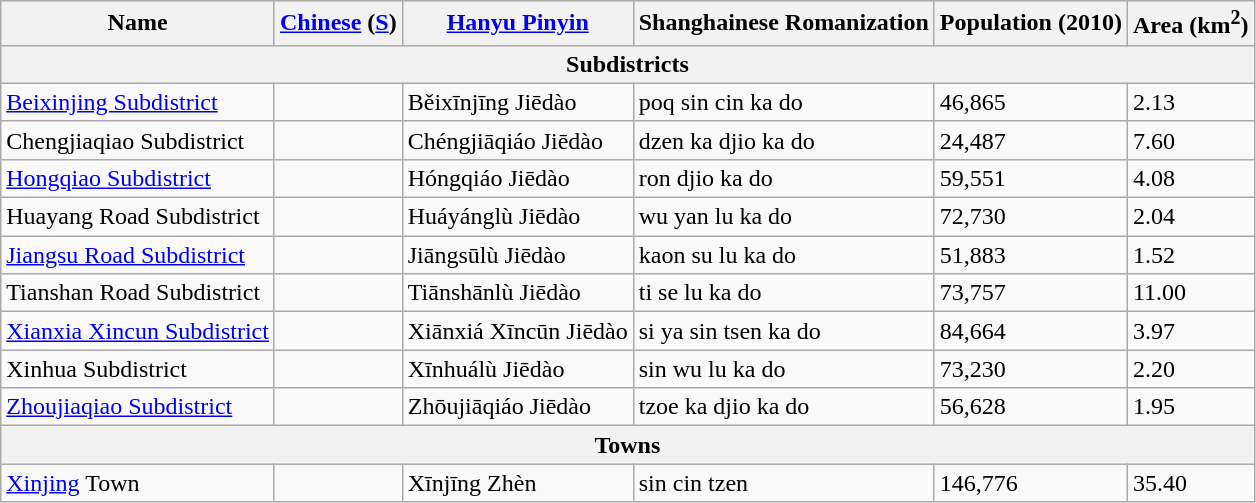<table class="wikitable">
<tr>
<th>Name</th>
<th><a href='#'>Chinese</a> (<a href='#'>S</a>)</th>
<th><a href='#'>Hanyu Pinyin</a></th>
<th>Shanghainese Romanization</th>
<th>Population (2010)</th>
<th>Area (km<sup>2</sup>)</th>
</tr>
<tr>
<th colspan="6">Subdistricts</th>
</tr>
<tr>
<td><a href='#'>Beixinjing Subdistrict</a></td>
<td></td>
<td>Běixīnjīng Jiēdào</td>
<td>poq sin cin ka do</td>
<td>46,865</td>
<td>2.13</td>
</tr>
<tr>
<td>Chengjiaqiao Subdistrict</td>
<td></td>
<td>Chéngjiāqiáo Jiēdào</td>
<td>dzen ka djio ka do</td>
<td>24,487</td>
<td>7.60</td>
</tr>
<tr>
<td><a href='#'>Hongqiao Subdistrict</a></td>
<td></td>
<td>Hóngqiáo Jiēdào</td>
<td>ron djio ka do</td>
<td>59,551</td>
<td>4.08</td>
</tr>
<tr>
<td>Huayang Road Subdistrict</td>
<td></td>
<td>Huáyánglù Jiēdào</td>
<td>wu yan lu ka do</td>
<td>72,730</td>
<td>2.04</td>
</tr>
<tr>
<td><a href='#'>Jiangsu Road Subdistrict</a></td>
<td></td>
<td>Jiāngsūlù Jiēdào</td>
<td>kaon su lu ka do</td>
<td>51,883</td>
<td>1.52</td>
</tr>
<tr>
<td>Tianshan Road Subdistrict</td>
<td></td>
<td>Tiānshānlù Jiēdào</td>
<td>ti se lu ka do</td>
<td>73,757</td>
<td>11.00</td>
</tr>
<tr>
<td><a href='#'>Xianxia Xincun Subdistrict</a></td>
<td></td>
<td>Xiānxiá Xīncūn Jiēdào</td>
<td>si ya sin tsen ka do</td>
<td>84,664</td>
<td>3.97</td>
</tr>
<tr>
<td>Xinhua Subdistrict</td>
<td></td>
<td>Xīnhuálù Jiēdào</td>
<td>sin wu lu ka do</td>
<td>73,230</td>
<td>2.20</td>
</tr>
<tr>
<td><a href='#'>Zhoujiaqiao Subdistrict</a></td>
<td></td>
<td>Zhōujiāqiáo Jiēdào</td>
<td>tzoe ka djio ka do</td>
<td>56,628</td>
<td>1.95</td>
</tr>
<tr>
<th colspan="6">Towns</th>
</tr>
<tr>
<td><a href='#'>Xinjing</a> Town</td>
<td></td>
<td>Xīnjīng Zhèn</td>
<td>sin cin tzen</td>
<td>146,776</td>
<td>35.40</td>
</tr>
</table>
